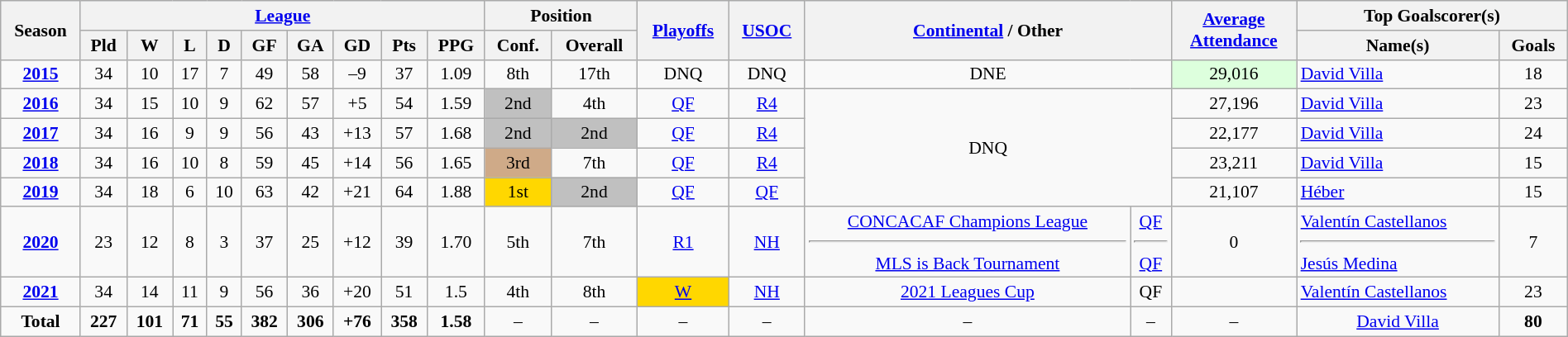<table class="wikitable" width=100% style="font-size:90%; text-align:center;">
<tr style="background:#f0f6ff;">
<th rowspan=2>Season</th>
<th colspan=9><a href='#'>League</a></th>
<th colspan=2>Position</th>
<th rowspan=2><a href='#'>Playoffs</a></th>
<th rowspan=2><a href='#'>USOC</a></th>
<th rowspan=2 colspan=2><a href='#'>Continental</a> / Other</th>
<th rowspan=2><a href='#'>Average <br> Attendance</a></th>
<th colspan=2>Top Goalscorer(s) </th>
</tr>
<tr>
<th>Pld</th>
<th>W</th>
<th>L</th>
<th>D</th>
<th>GF</th>
<th>GA</th>
<th>GD</th>
<th>Pts</th>
<th>PPG</th>
<th>Conf.</th>
<th>Overall</th>
<th>Name(s)</th>
<th>Goals</th>
</tr>
<tr>
<td><strong><a href='#'>2015</a></strong></td>
<td>34</td>
<td>10</td>
<td>17</td>
<td>7</td>
<td>49</td>
<td>58</td>
<td>–9</td>
<td>37</td>
<td>1.09</td>
<td>8th</td>
<td>17th</td>
<td>DNQ</td>
<td>DNQ</td>
<td colspan=2>DNE</td>
<td style="background:#dfd;">29,016</td>
<td align=left> <a href='#'>David Villa</a></td>
<td>18</td>
</tr>
<tr>
<td><strong><a href='#'>2016</a></strong></td>
<td>34</td>
<td>15</td>
<td>10</td>
<td>9</td>
<td>62</td>
<td>57</td>
<td>+5</td>
<td>54</td>
<td>1.59</td>
<td bgcolor=silver>2nd</td>
<td>4th</td>
<td><a href='#'>QF</a></td>
<td><a href='#'>R4</a></td>
<td rowspan=4 colspan=2>DNQ</td>
<td>27,196</td>
<td align=left> <a href='#'>David Villa</a></td>
<td>23</td>
</tr>
<tr>
<td><strong><a href='#'>2017</a></strong></td>
<td>34</td>
<td>16</td>
<td>9</td>
<td>9</td>
<td>56</td>
<td>43</td>
<td>+13</td>
<td>57</td>
<td>1.68</td>
<td bgcolor=silver>2nd</td>
<td bgcolor=silver>2nd</td>
<td><a href='#'>QF</a></td>
<td><a href='#'>R4</a></td>
<td>22,177</td>
<td align=left> <a href='#'>David Villa</a></td>
<td>24</td>
</tr>
<tr>
<td><strong><a href='#'>2018</a></strong></td>
<td>34</td>
<td>16</td>
<td>10</td>
<td>8</td>
<td>59</td>
<td>45</td>
<td>+14</td>
<td>56</td>
<td>1.65</td>
<td bgcolor=CFAA88>3rd</td>
<td>7th</td>
<td><a href='#'>QF</a></td>
<td><a href='#'>R4</a></td>
<td>23,211</td>
<td align=left> <a href='#'>David Villa</a></td>
<td>15</td>
</tr>
<tr>
<td><strong><a href='#'>2019</a></strong></td>
<td>34</td>
<td>18</td>
<td>6</td>
<td>10</td>
<td>63</td>
<td>42</td>
<td>+21</td>
<td>64</td>
<td>1.88</td>
<td bgcolor=gold>1st</td>
<td bgcolor=silver>2nd</td>
<td><a href='#'>QF</a></td>
<td><a href='#'>QF</a></td>
<td>21,107</td>
<td align=left> <a href='#'>Héber</a></td>
<td>15</td>
</tr>
<tr>
<td><strong><a href='#'>2020</a></strong></td>
<td>23</td>
<td>12</td>
<td>8</td>
<td>3</td>
<td>37</td>
<td>25</td>
<td>+12</td>
<td>39</td>
<td>1.70</td>
<td>5th</td>
<td>7th</td>
<td><a href='#'>R1</a></td>
<td><a href='#'>NH</a></td>
<td><a href='#'>CONCACAF Champions League</a><hr><a href='#'>MLS is Back Tournament</a></td>
<td><a href='#'>QF</a><hr><a href='#'>QF</a></td>
<td>0</td>
<td align=left> <a href='#'>Valentín Castellanos</a><hr> <a href='#'>Jesús Medina</a></td>
<td>7</td>
</tr>
<tr>
<td><strong><a href='#'>2021</a></strong></td>
<td>34</td>
<td>14</td>
<td>11</td>
<td>9</td>
<td>56</td>
<td>36</td>
<td>+20</td>
<td>51</td>
<td>1.5</td>
<td>4th</td>
<td>8th</td>
<td bgcolor=gold><a href='#'>W</a></td>
<td><a href='#'>NH</a></td>
<td><a href='#'>2021 Leagues Cup</a></td>
<td>QF</td>
<td></td>
<td align="left"> <a href='#'>Valentín Castellanos</a></td>
<td>23</td>
</tr>
<tr>
<td><strong>Total</strong></td>
<td><strong>227</strong></td>
<td><strong>101</strong></td>
<td><strong>71</strong></td>
<td><strong>55</strong></td>
<td><strong>382</strong></td>
<td><strong>306</strong></td>
<td><strong>+76</strong></td>
<td><strong>358</strong></td>
<td><strong>1.58</strong></td>
<td>–</td>
<td>–</td>
<td>–</td>
<td>–</td>
<td>–</td>
<td>–</td>
<td>–</td>
<td> <a href='#'>David Villa</a></td>
<td><strong>80</strong></td>
</tr>
</table>
